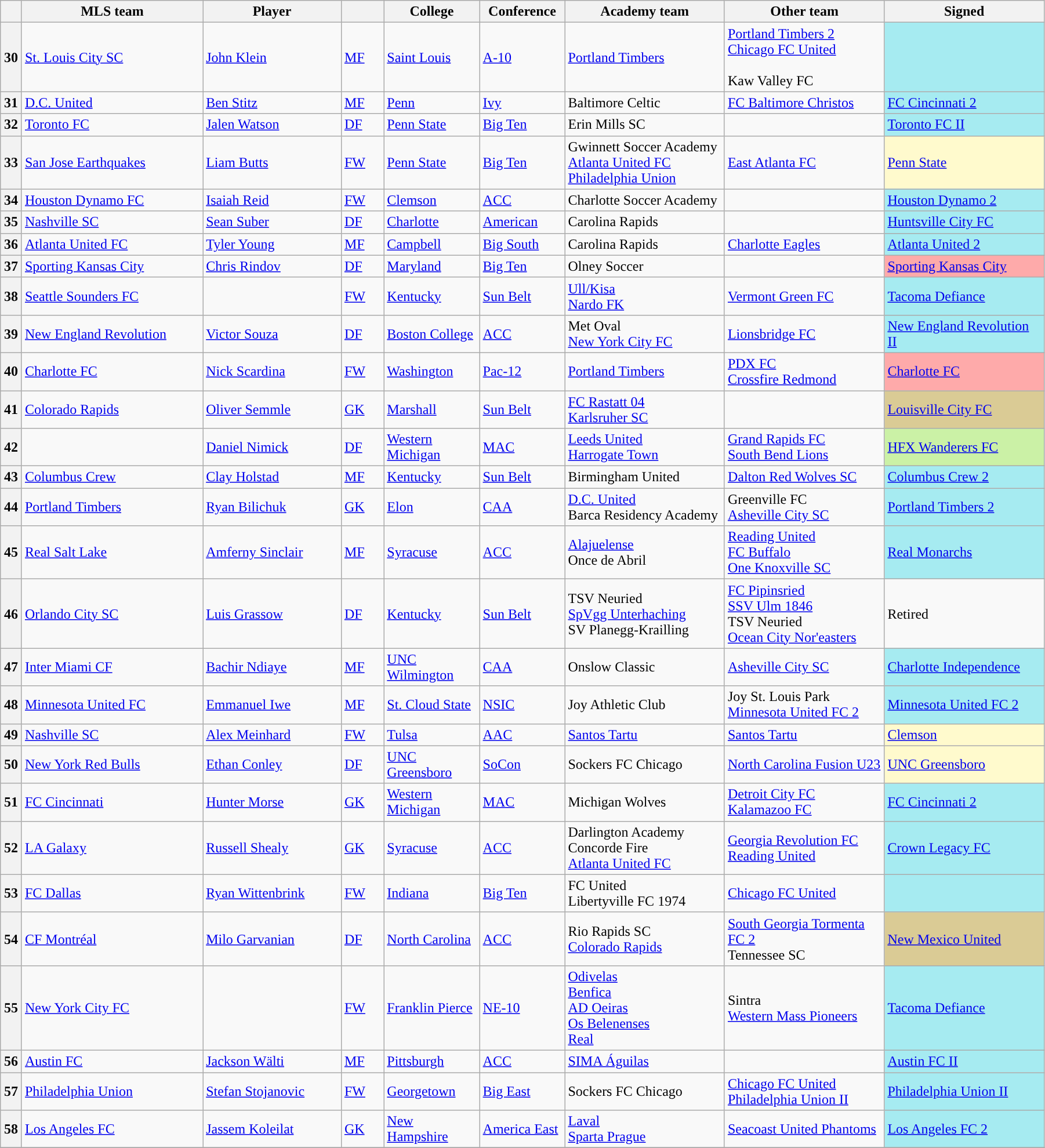<table class="wikitable sortable" style="width:95%">
<tr>
<th width=2%></th>
<th width=17%>MLS team</th>
<th width=13%>Player</th>
<th width=4%></th>
<th width="9%">College</th>
<th width=8%>Conference</th>
<th width="15%">Academy team</th>
<th width="15%">Other team</th>
<th width=15%>Signed</th>
</tr>
<tr>
<th>30</th>
<td><a href='#'>St. Louis City SC</a></td>
<td> <a href='#'>John Klein</a></td>
<td><a href='#'>MF</a></td>
<td><a href='#'>Saint Louis</a></td>
<td><a href='#'>A-10</a></td>
<td><a href='#'>Portland Timbers</a></td>
<td><a href='#'>Portland Timbers 2</a><br><a href='#'>Chicago FC United</a><br><br>Kaw Valley FC</td>
<td style="background:#A6EBF1;"></td>
</tr>
<tr>
<th>31</th>
<td><a href='#'>D.C. United</a></td>
<td> <a href='#'>Ben Stitz</a></td>
<td><a href='#'>MF</a></td>
<td><a href='#'>Penn</a></td>
<td><a href='#'>Ivy</a></td>
<td>Baltimore Celtic</td>
<td><a href='#'>FC Baltimore Christos</a></td>
<td style="background:#A6EBF1;"> <a href='#'>FC Cincinnati 2</a></td>
</tr>
<tr>
<th>32</th>
<td><a href='#'>Toronto FC</a></td>
<td> <a href='#'>Jalen Watson</a></td>
<td><a href='#'>DF</a></td>
<td><a href='#'>Penn State</a></td>
<td><a href='#'>Big Ten</a></td>
<td>Erin Mills SC<br></td>
<td></td>
<td style="background:#A6EBF1;"> <a href='#'>Toronto FC II</a></td>
</tr>
<tr>
<th>33</th>
<td><a href='#'>San Jose Earthquakes</a></td>
<td> <a href='#'>Liam Butts</a></td>
<td><a href='#'>FW</a></td>
<td><a href='#'>Penn State</a></td>
<td><a href='#'>Big Ten</a></td>
<td>Gwinnett Soccer Academy<br><a href='#'>Atlanta United FC</a><br><a href='#'>Philadelphia Union</a></td>
<td><a href='#'>East Atlanta FC</a></td>
<td style='background:#FFFACD;"'> <a href='#'>Penn State</a></td>
</tr>
<tr>
<th>34</th>
<td><a href='#'>Houston Dynamo FC</a></td>
<td> <a href='#'>Isaiah Reid</a></td>
<td><a href='#'>FW</a></td>
<td><a href='#'>Clemson</a></td>
<td><a href='#'>ACC</a></td>
<td>Charlotte Soccer Academy</td>
<td></td>
<td style="background:#A6EBF1;"> <a href='#'>Houston Dynamo 2</a></td>
</tr>
<tr>
<th>35</th>
<td><a href='#'>Nashville SC</a></td>
<td> <a href='#'>Sean Suber</a></td>
<td><a href='#'>DF</a></td>
<td><a href='#'>Charlotte</a></td>
<td><a href='#'>American</a></td>
<td>Carolina Rapids</td>
<td></td>
<td style="background:#A6EBF1;"> <a href='#'>Huntsville City FC</a></td>
</tr>
<tr>
<th>36</th>
<td><a href='#'>Atlanta United FC</a></td>
<td> <a href='#'>Tyler Young</a></td>
<td><a href='#'>MF</a></td>
<td><a href='#'>Campbell</a></td>
<td><a href='#'>Big South</a></td>
<td>Carolina Rapids</td>
<td><a href='#'>Charlotte Eagles</a></td>
<td style="background:#A6EBF1;"> <a href='#'>Atlanta United 2</a></td>
</tr>
<tr>
<th>37</th>
<td><a href='#'>Sporting Kansas City</a></td>
<td> <a href='#'>Chris Rindov</a></td>
<td><a href='#'>DF</a></td>
<td><a href='#'>Maryland</a></td>
<td><a href='#'>Big Ten</a></td>
<td>Olney Soccer</td>
<td></td>
<td style="background:#FEAAAA;"> <a href='#'>Sporting Kansas City</a></td>
</tr>
<tr>
<th>38</th>
<td><a href='#'>Seattle Sounders FC</a></td>
<td></td>
<td><a href='#'>FW</a></td>
<td><a href='#'>Kentucky</a></td>
<td><a href='#'>Sun Belt</a></td>
<td><a href='#'>Ull/Kisa</a><br><a href='#'>Nardo FK</a></td>
<td><a href='#'>Vermont Green FC</a></td>
<td style="background:#A6EBF1;"> <a href='#'>Tacoma Defiance</a></td>
</tr>
<tr>
<th>39</th>
<td><a href='#'>New England Revolution</a></td>
<td> <a href='#'>Victor Souza</a></td>
<td><a href='#'>DF</a></td>
<td><a href='#'>Boston College</a></td>
<td><a href='#'>ACC</a></td>
<td>Met Oval<br><a href='#'>New York City FC</a></td>
<td><a href='#'>Lionsbridge FC</a></td>
<td style="background:#A6EBF1;"> <a href='#'>New England Revolution II</a></td>
</tr>
<tr>
<th>40</th>
<td><a href='#'>Charlotte FC</a></td>
<td> <a href='#'>Nick Scardina</a></td>
<td><a href='#'>FW</a></td>
<td><a href='#'>Washington</a></td>
<td><a href='#'>Pac-12</a></td>
<td><a href='#'>Portland Timbers</a></td>
<td><a href='#'>PDX FC</a><br><a href='#'>Crossfire Redmond</a></td>
<td style="background:#FEAAAA;"> <a href='#'>Charlotte FC</a></td>
</tr>
<tr>
<th>41</th>
<td><a href='#'>Colorado Rapids</a></td>
<td> <a href='#'>Oliver Semmle</a></td>
<td><a href='#'>GK</a></td>
<td><a href='#'>Marshall</a></td>
<td><a href='#'>Sun Belt</a></td>
<td><a href='#'>FC Rastatt 04</a><br><a href='#'>Karlsruher SC</a></td>
<td></td>
<td style="background:#DACB95;"> <a href='#'>Louisville City FC</a></td>
</tr>
<tr>
<th>42</th>
<td></td>
<td> <a href='#'>Daniel Nimick</a></td>
<td><a href='#'>DF</a></td>
<td><a href='#'>Western Michigan</a></td>
<td><a href='#'>MAC</a></td>
<td><a href='#'>Leeds United</a><br><a href='#'>Harrogate Town</a></td>
<td><a href='#'>Grand Rapids FC</a><br><a href='#'>South Bend Lions</a></td>
<td style="background:#CBF1A6;"> <a href='#'>HFX Wanderers FC</a></td>
</tr>
<tr>
<th>43</th>
<td><a href='#'>Columbus Crew</a></td>
<td> <a href='#'>Clay Holstad</a></td>
<td><a href='#'>MF</a></td>
<td><a href='#'>Kentucky</a></td>
<td><a href='#'>Sun Belt</a></td>
<td>Birmingham United</td>
<td><a href='#'>Dalton Red Wolves SC</a></td>
<td style="background:#A6EBF1;"> <a href='#'>Columbus Crew 2</a></td>
</tr>
<tr>
<th>44</th>
<td><a href='#'>Portland Timbers</a></td>
<td> <a href='#'>Ryan Bilichuk</a></td>
<td><a href='#'>GK</a></td>
<td><a href='#'>Elon</a></td>
<td><a href='#'>CAA</a></td>
<td><a href='#'>D.C. United</a><br>Barca Residency Academy</td>
<td>Greenville FC<br><a href='#'>Asheville City SC</a></td>
<td style="background:#A6EBF1;"> <a href='#'>Portland Timbers 2</a></td>
</tr>
<tr>
<th>45</th>
<td><a href='#'>Real Salt Lake</a></td>
<td> <a href='#'>Amferny Sinclair</a></td>
<td><a href='#'>MF</a></td>
<td><a href='#'>Syracuse</a></td>
<td><a href='#'>ACC</a></td>
<td><a href='#'>Alajuelense</a><br>Once de Abril</td>
<td><a href='#'>Reading United</a><br><a href='#'>FC Buffalo</a><br><a href='#'>One Knoxville SC</a></td>
<td style="background:#A6EBF1;"> <a href='#'>Real Monarchs</a></td>
</tr>
<tr>
<th>46</th>
<td><a href='#'>Orlando City SC</a></td>
<td> <a href='#'>Luis Grassow</a></td>
<td><a href='#'>DF</a></td>
<td><a href='#'>Kentucky</a></td>
<td><a href='#'>Sun Belt</a></td>
<td>TSV Neuried<br><a href='#'>SpVgg Unterhaching</a><br>SV Planegg-Krailling</td>
<td><a href='#'>FC Pipinsried</a><br><a href='#'>SSV Ulm 1846</a><br>TSV Neuried<br><a href='#'>Ocean City Nor'easters</a></td>
<td>Retired</td>
</tr>
<tr>
<th>47</th>
<td><a href='#'>Inter Miami CF</a></td>
<td> <a href='#'>Bachir Ndiaye</a></td>
<td><a href='#'>MF</a></td>
<td><a href='#'>UNC Wilmington</a></td>
<td><a href='#'>CAA</a></td>
<td>Onslow Classic</td>
<td><a href='#'>Asheville City SC</a></td>
<td style="background:#A6EBF1;"> <a href='#'>Charlotte Independence</a></td>
</tr>
<tr>
<th>48</th>
<td><a href='#'>Minnesota United FC</a></td>
<td> <a href='#'>Emmanuel Iwe</a></td>
<td><a href='#'>MF</a></td>
<td><a href='#'>St. Cloud State</a></td>
<td><a href='#'>NSIC</a></td>
<td>Joy Athletic Club</td>
<td>Joy St. Louis Park<br><a href='#'>Minnesota United FC 2</a></td>
<td style="background:#A6EBF1;"><a href='#'>Minnesota United FC 2</a></td>
</tr>
<tr>
<th>49</th>
<td><a href='#'>Nashville SC</a></td>
<td> <a href='#'>Alex Meinhard</a></td>
<td><a href='#'>FW</a></td>
<td><a href='#'>Tulsa</a></td>
<td><a href='#'>AAC</a></td>
<td><a href='#'>Santos Tartu</a></td>
<td><a href='#'>Santos Tartu</a></td>
<td style="background:#FFFACD;"> <a href='#'>Clemson</a></td>
</tr>
<tr>
<th>50</th>
<td><a href='#'>New York Red Bulls</a></td>
<td> <a href='#'>Ethan Conley</a></td>
<td><a href='#'>DF</a></td>
<td><a href='#'>UNC Greensboro</a></td>
<td><a href='#'>SoCon</a></td>
<td>Sockers FC Chicago</td>
<td><a href='#'>North Carolina Fusion U23</a></td>
<td style="background:#FFFACD;"> <a href='#'>UNC Greensboro</a></td>
</tr>
<tr>
<th>51</th>
<td><a href='#'>FC Cincinnati</a></td>
<td> <a href='#'>Hunter Morse</a></td>
<td><a href='#'>GK</a></td>
<td><a href='#'>Western Michigan</a></td>
<td><a href='#'>MAC</a></td>
<td>Michigan Wolves</td>
<td><a href='#'>Detroit City FC</a><br><a href='#'>Kalamazoo FC</a></td>
<td style="background:#A6EBF1;"> <a href='#'>FC Cincinnati 2</a></td>
</tr>
<tr>
<th>52</th>
<td><a href='#'>LA Galaxy</a></td>
<td> <a href='#'>Russell Shealy</a></td>
<td><a href='#'>GK</a></td>
<td><a href='#'>Syracuse</a></td>
<td><a href='#'>ACC</a></td>
<td>Darlington Academy<br>Concorde Fire<br><a href='#'>Atlanta United FC</a></td>
<td><a href='#'>Georgia Revolution FC</a><br><a href='#'>Reading United</a></td>
<td style="background:#A6EBF1;"> <a href='#'>Crown Legacy FC</a></td>
</tr>
<tr>
<th>53</th>
<td><a href='#'>FC Dallas</a></td>
<td> <a href='#'>Ryan Wittenbrink</a></td>
<td><a href='#'>FW</a></td>
<td><a href='#'>Indiana</a></td>
<td><a href='#'>Big Ten</a></td>
<td>FC United<br>Libertyville FC 1974</td>
<td><a href='#'>Chicago FC United</a></td>
<td style="background:#A6EBF1;"></td>
</tr>
<tr>
<th>54</th>
<td><a href='#'>CF Montréal</a></td>
<td> <a href='#'>Milo Garvanian</a></td>
<td><a href='#'>DF</a></td>
<td><a href='#'>North Carolina</a></td>
<td><a href='#'>ACC</a></td>
<td>Rio Rapids SC<br><a href='#'>Colorado Rapids</a></td>
<td><a href='#'>South Georgia Tormenta FC 2</a><br>Tennessee SC</td>
<td style="background:#DACB95;"> <a href='#'>New Mexico United</a></td>
</tr>
<tr>
<th>55</th>
<td><a href='#'>New York City FC</a></td>
<td></td>
<td><a href='#'>FW</a></td>
<td><a href='#'>Franklin Pierce</a></td>
<td><a href='#'>NE-10</a></td>
<td><a href='#'>Odivelas</a><br><a href='#'>Benfica</a><br><a href='#'>AD Oeiras</a><br><a href='#'>Os Belenenses</a><br><a href='#'>Real</a></td>
<td>Sintra<br><a href='#'>Western Mass Pioneers</a></td>
<td style="background:#A6EBF1;"> <a href='#'>Tacoma Defiance</a></td>
</tr>
<tr>
<th>56</th>
<td><a href='#'>Austin FC</a></td>
<td> <a href='#'>Jackson Wälti</a></td>
<td><a href='#'>MF</a></td>
<td><a href='#'>Pittsburgh</a></td>
<td><a href='#'>ACC</a></td>
<td><a href='#'>SIMA Águilas</a></td>
<td></td>
<td style="background:#A6EBF1;"> <a href='#'>Austin FC II</a></td>
</tr>
<tr>
<th>57</th>
<td><a href='#'>Philadelphia Union</a></td>
<td> <a href='#'>Stefan Stojanovic</a></td>
<td><a href='#'>FW</a></td>
<td><a href='#'>Georgetown</a></td>
<td><a href='#'>Big East</a></td>
<td>Sockers FC Chicago</td>
<td><a href='#'>Chicago FC United</a><br><a href='#'>Philadelphia Union II</a></td>
<td style="background:#A6EBF1;"> <a href='#'>Philadelphia Union II</a></td>
</tr>
<tr>
<th>58</th>
<td><a href='#'>Los Angeles FC</a></td>
<td> <a href='#'>Jassem Koleilat</a></td>
<td><a href='#'>GK</a></td>
<td><a href='#'>New Hampshire</a></td>
<td><a href='#'>America East</a></td>
<td><a href='#'>Laval</a><br><a href='#'>Sparta Prague</a></td>
<td><a href='#'>Seacoast United Phantoms</a></td>
<td style="background:#A6EBF1;"> <a href='#'>Los Angeles FC 2</a></td>
</tr>
<tr>
</tr>
</table>
